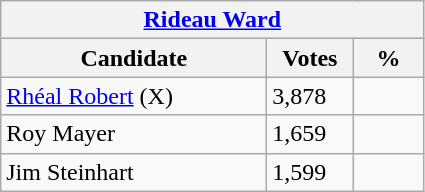<table class="wikitable">
<tr>
<th colspan="3"><a href='#'>Rideau Ward</a></th>
</tr>
<tr>
<th style="width: 170px">Candidate</th>
<th style="width: 50px">Votes</th>
<th style="width: 40px">%</th>
</tr>
<tr>
<td><a href='#'>Rhéal Robert</a> (X)</td>
<td>3,878</td>
<td></td>
</tr>
<tr>
<td>Roy Mayer</td>
<td>1,659</td>
<td></td>
</tr>
<tr>
<td>Jim Steinhart</td>
<td>1,599</td>
<td></td>
</tr>
</table>
